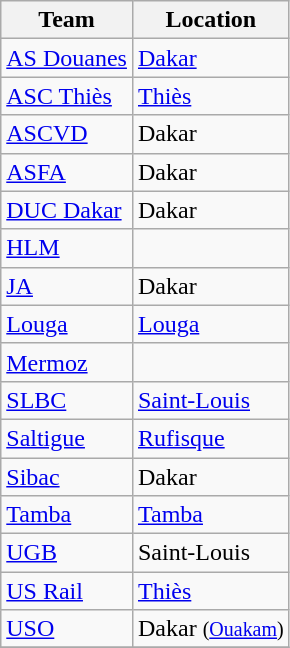<table class="wikitable sortable">
<tr>
<th>Team</th>
<th>Location</th>
</tr>
<tr>
<td><a href='#'>AS Douanes</a></td>
<td><a href='#'>Dakar</a></td>
</tr>
<tr>
<td><a href='#'>ASC Thiès</a></td>
<td><a href='#'>Thiès</a></td>
</tr>
<tr>
<td><a href='#'>ASCVD</a></td>
<td>Dakar</td>
</tr>
<tr>
<td><a href='#'>ASFA</a></td>
<td>Dakar</td>
</tr>
<tr>
<td><a href='#'>DUC Dakar</a></td>
<td>Dakar</td>
</tr>
<tr>
<td><a href='#'>HLM</a></td>
<td></td>
</tr>
<tr>
<td><a href='#'>JA</a></td>
<td>Dakar</td>
</tr>
<tr>
<td><a href='#'>Louga</a></td>
<td><a href='#'>Louga</a></td>
</tr>
<tr>
<td><a href='#'>Mermoz</a></td>
<td></td>
</tr>
<tr>
<td><a href='#'>SLBC</a></td>
<td><a href='#'>Saint-Louis</a></td>
</tr>
<tr>
<td><a href='#'>Saltigue</a></td>
<td><a href='#'>Rufisque</a></td>
</tr>
<tr>
<td><a href='#'>Sibac</a></td>
<td>Dakar</td>
</tr>
<tr>
<td><a href='#'>Tamba</a></td>
<td><a href='#'>Tamba</a></td>
</tr>
<tr>
<td><a href='#'>UGB</a></td>
<td>Saint-Louis</td>
</tr>
<tr>
<td><a href='#'>US Rail</a></td>
<td><a href='#'>Thiès</a></td>
</tr>
<tr>
<td><a href='#'>USO</a></td>
<td>Dakar <small>(<a href='#'>Ouakam</a>)</small></td>
</tr>
<tr>
</tr>
</table>
